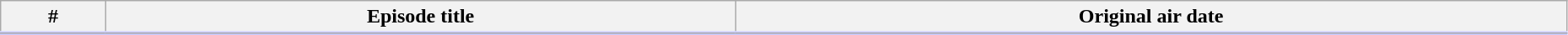<table class="wikitable plainrowheaders" width="98%" style="background:#FFF;">
<tr style="border-bottom:3px solid #CCF">
<th>#</th>
<th>Episode title</th>
<th>Original air date</th>
</tr>
<tr>
</tr>
</table>
